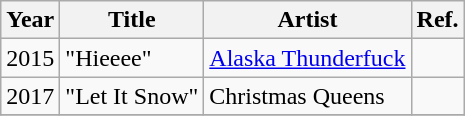<table class="wikitable">
<tr>
<th>Year</th>
<th>Title</th>
<th>Artist</th>
<th>Ref.</th>
</tr>
<tr>
<td>2015</td>
<td>"Hieeee"</td>
<td><a href='#'>Alaska Thunderfuck</a></td>
<td style="text-align: center;"></td>
</tr>
<tr>
<td>2017</td>
<td>"Let It Snow"</td>
<td>Christmas Queens</td>
<td></td>
</tr>
<tr>
</tr>
</table>
